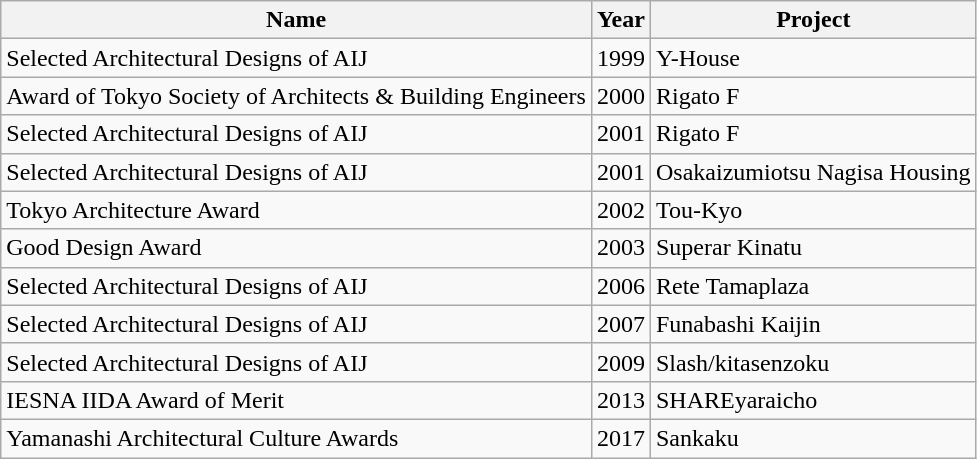<table class="wikitable">
<tr>
<th>Name</th>
<th>Year</th>
<th>Project</th>
</tr>
<tr>
<td>Selected Architectural Designs of AIJ</td>
<td>1999</td>
<td>Y-House</td>
</tr>
<tr>
<td>Award of Tokyo Society of Architects & Building Engineers</td>
<td>2000</td>
<td>Rigato F</td>
</tr>
<tr>
<td>Selected Architectural Designs of AIJ</td>
<td>2001</td>
<td>Rigato F</td>
</tr>
<tr>
<td>Selected Architectural Designs of AIJ</td>
<td>2001</td>
<td>Osakaizumiotsu Nagisa Housing</td>
</tr>
<tr>
<td>Tokyo Architecture Award</td>
<td>2002</td>
<td>Tou-Kyo</td>
</tr>
<tr>
<td>Good Design Award</td>
<td>2003</td>
<td>Superar Kinatu</td>
</tr>
<tr>
<td>Selected Architectural Designs of AIJ</td>
<td>2006</td>
<td>Rete Tamaplaza</td>
</tr>
<tr>
<td>Selected Architectural Designs of AIJ</td>
<td>2007</td>
<td>Funabashi Kaijin</td>
</tr>
<tr>
<td>Selected Architectural Designs of AIJ</td>
<td>2009</td>
<td>Slash/kitasenzoku</td>
</tr>
<tr>
<td>IESNA IIDA Award of Merit</td>
<td>2013</td>
<td>SHAREyaraicho</td>
</tr>
<tr>
<td>Yamanashi Architectural Culture Awards</td>
<td>2017</td>
<td>Sankaku</td>
</tr>
</table>
